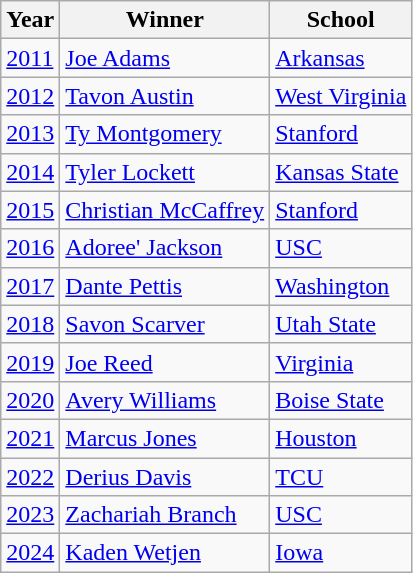<table class="wikitable">
<tr>
<th bgcolor="#e5e5e5">Year</th>
<th bgcolor="#e5e5e5">Winner</th>
<th bgcolor="#e5e5e5">School</th>
</tr>
<tr>
<td><a href='#'>2011</a></td>
<td><a href='#'>Joe Adams</a></td>
<td><a href='#'>Arkansas</a></td>
</tr>
<tr>
<td><a href='#'>2012</a></td>
<td><a href='#'>Tavon Austin</a></td>
<td><a href='#'>West Virginia</a></td>
</tr>
<tr>
<td><a href='#'>2013</a></td>
<td><a href='#'>Ty Montgomery</a></td>
<td><a href='#'>Stanford</a></td>
</tr>
<tr>
<td><a href='#'>2014</a></td>
<td><a href='#'>Tyler Lockett</a></td>
<td><a href='#'>Kansas State</a></td>
</tr>
<tr>
<td><a href='#'>2015</a></td>
<td><a href='#'>Christian McCaffrey</a></td>
<td><a href='#'>Stanford</a></td>
</tr>
<tr>
<td><a href='#'>2016</a></td>
<td><a href='#'>Adoree' Jackson</a></td>
<td><a href='#'>USC</a></td>
</tr>
<tr>
<td><a href='#'>2017</a></td>
<td><a href='#'>Dante Pettis</a></td>
<td><a href='#'>Washington</a></td>
</tr>
<tr>
<td><a href='#'>2018</a></td>
<td><a href='#'>Savon Scarver</a></td>
<td><a href='#'>Utah State</a></td>
</tr>
<tr>
<td><a href='#'>2019</a></td>
<td><a href='#'>Joe Reed</a></td>
<td><a href='#'>Virginia</a></td>
</tr>
<tr>
<td><a href='#'>2020</a></td>
<td><a href='#'>Avery Williams</a></td>
<td><a href='#'>Boise State</a></td>
</tr>
<tr>
<td><a href='#'>2021</a></td>
<td><a href='#'>Marcus Jones</a></td>
<td><a href='#'>Houston</a></td>
</tr>
<tr>
<td><a href='#'>2022</a></td>
<td><a href='#'>Derius Davis</a></td>
<td><a href='#'>TCU</a></td>
</tr>
<tr>
<td><a href='#'>2023</a></td>
<td><a href='#'>Zachariah Branch</a></td>
<td><a href='#'>USC</a></td>
</tr>
<tr>
<td><a href='#'>2024</a></td>
<td><a href='#'>Kaden Wetjen</a></td>
<td><a href='#'>Iowa</a></td>
</tr>
</table>
